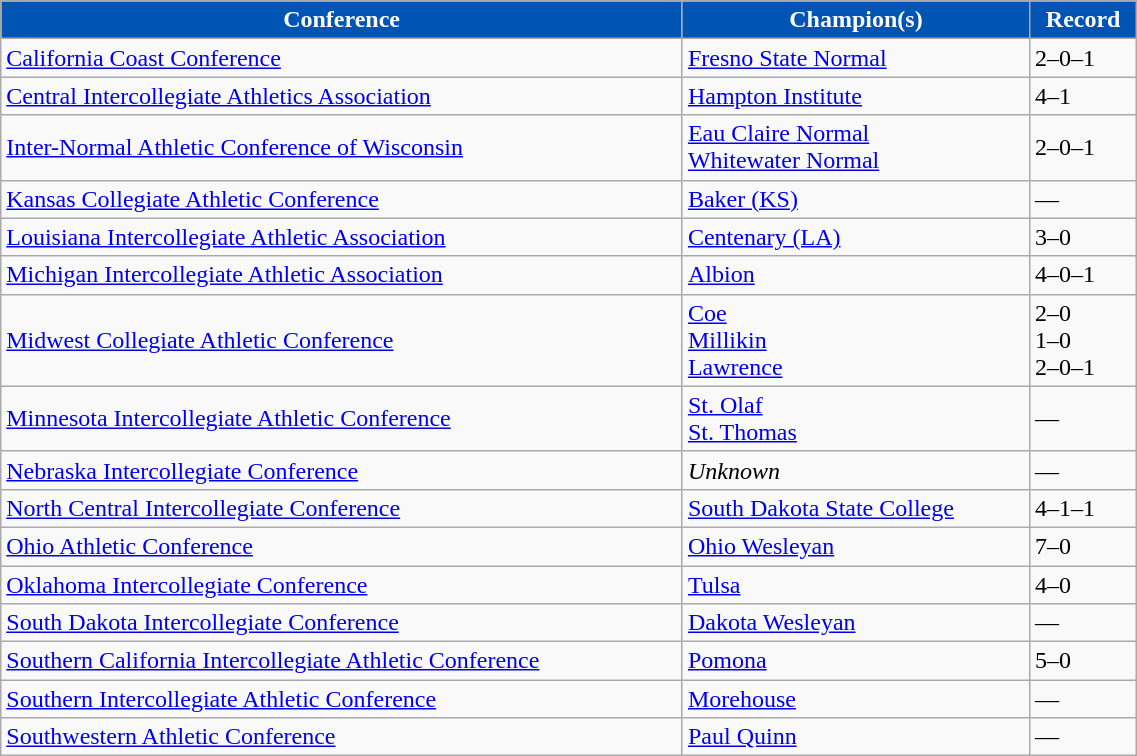<table class="wikitable" width="60%">
<tr>
<th style="background:#0054B3; color:#FFFFFF;">Conference</th>
<th style="background:#0054B3; color:#FFFFFF;">Champion(s)</th>
<th style="background:#0054B3; color:#FFFFFF;">Record</th>
</tr>
<tr align="left">
<td><a href='#'>California Coast Conference</a></td>
<td><a href='#'>Fresno State Normal</a></td>
<td>2–0–1</td>
</tr>
<tr align="left">
<td><a href='#'>Central Intercollegiate Athletics Association</a></td>
<td><a href='#'>Hampton Institute</a></td>
<td>4–1</td>
</tr>
<tr align="left">
<td><a href='#'>Inter-Normal Athletic Conference of Wisconsin</a></td>
<td><a href='#'>Eau Claire Normal</a><br><a href='#'>Whitewater Normal</a></td>
<td>2–0–1</td>
</tr>
<tr align="left">
<td><a href='#'>Kansas Collegiate Athletic Conference</a></td>
<td><a href='#'>Baker (KS)</a></td>
<td>—</td>
</tr>
<tr align="left">
<td><a href='#'>Louisiana Intercollegiate Athletic Association</a></td>
<td><a href='#'>Centenary (LA)</a></td>
<td>3–0</td>
</tr>
<tr align="left">
<td><a href='#'>Michigan Intercollegiate Athletic Association</a></td>
<td><a href='#'>Albion</a></td>
<td>4–0–1</td>
</tr>
<tr align="left">
<td><a href='#'>Midwest Collegiate Athletic Conference</a></td>
<td><a href='#'>Coe</a><br><a href='#'>Millikin</a><br><a href='#'>Lawrence</a></td>
<td>2–0<br>1–0<br>2–0–1</td>
</tr>
<tr align="left">
<td><a href='#'>Minnesota Intercollegiate Athletic Conference</a></td>
<td><a href='#'>St. Olaf</a><br><a href='#'>St. Thomas</a></td>
<td>—</td>
</tr>
<tr align="left">
<td><a href='#'>Nebraska Intercollegiate Conference</a></td>
<td><em>Unknown</em></td>
<td>—</td>
</tr>
<tr align="left">
<td><a href='#'>North Central Intercollegiate Conference</a></td>
<td><a href='#'>South Dakota State College</a></td>
<td>4–1–1</td>
</tr>
<tr align="left">
<td><a href='#'>Ohio Athletic Conference</a></td>
<td><a href='#'>Ohio Wesleyan</a></td>
<td>7–0</td>
</tr>
<tr align="left">
<td><a href='#'>Oklahoma Intercollegiate Conference</a></td>
<td><a href='#'>Tulsa</a></td>
<td>4–0</td>
</tr>
<tr align="left">
<td><a href='#'>South Dakota Intercollegiate Conference</a></td>
<td><a href='#'>Dakota Wesleyan</a></td>
<td>—</td>
</tr>
<tr align="left">
<td><a href='#'>Southern California Intercollegiate Athletic Conference</a></td>
<td><a href='#'>Pomona</a></td>
<td>5–0</td>
</tr>
<tr align="left">
<td><a href='#'>Southern Intercollegiate Athletic Conference</a></td>
<td><a href='#'>Morehouse</a></td>
<td>—</td>
</tr>
<tr align="left">
<td><a href='#'>Southwestern Athletic Conference</a></td>
<td><a href='#'>Paul Quinn</a></td>
<td>—</td>
</tr>
</table>
